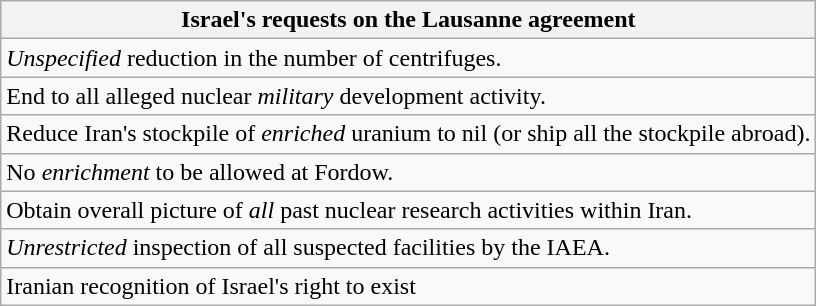<table class="wikitable">
<tr>
<th>Israel's requests on the Lausanne agreement</th>
</tr>
<tr>
<td><em>Unspecified</em> reduction in the number of centrifuges.</td>
</tr>
<tr>
<td>End to all alleged nuclear <em>military</em> development activity.</td>
</tr>
<tr>
<td>Reduce Iran's stockpile of <em>enriched</em> uranium to nil (or ship all the stockpile abroad).</td>
</tr>
<tr>
<td>No <em>enrichment</em> to be allowed at Fordow.</td>
</tr>
<tr>
<td>Obtain overall picture of <em>all</em> past nuclear research activities within Iran.</td>
</tr>
<tr>
<td><em>Unrestricted</em> inspection of all suspected facilities by the IAEA.</td>
</tr>
<tr>
<td>Iranian recognition of Israel's right to exist</td>
</tr>
</table>
